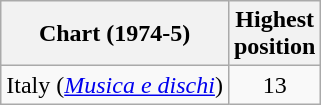<table class="wikitable">
<tr>
<th>Chart (1974-5)</th>
<th>Highest<br>position</th>
</tr>
<tr>
<td>Italy (<em><a href='#'>Musica e dischi</a></em>)</td>
<td style="text-align:center">13</td>
</tr>
</table>
